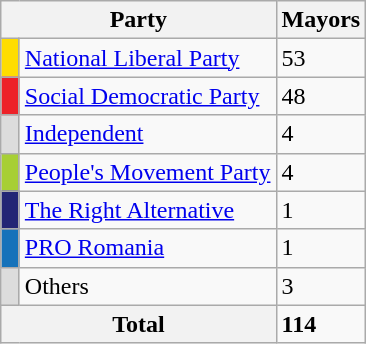<table class="wikitable">
<tr>
<th colspan="2">Party</th>
<th>Mayors</th>
</tr>
<tr>
<td style="background:#ffdd00;" width="5"></td>
<td><a href='#'>National Liberal Party</a></td>
<td>53</td>
</tr>
<tr>
<td style="background:#ed2128;" width="5"></td>
<td><a href='#'>Social Democratic Party</a></td>
<td>48</td>
</tr>
<tr>
<td style="background:#dcdcdc;" width="5"></td>
<td><a href='#'>Independent</a></td>
<td>4</td>
</tr>
<tr>
<td style="background:#a7cf35;" width="5"></td>
<td><a href='#'>People's Movement Party</a></td>
<td>4</td>
</tr>
<tr>
<td style="background:#232575;" width="5"></td>
<td><a href='#'>The Right Alternative</a></td>
<td>1</td>
</tr>
<tr>
<td style="background:#1572ba;" width="5"></td>
<td><a href='#'>PRO Romania</a></td>
<td>1</td>
</tr>
<tr>
<td style="background:#dcdcdc;" width="5"></td>
<td>Others</td>
<td>3</td>
</tr>
<tr>
<th colspan="2">Total</th>
<td><strong>114</strong></td>
</tr>
</table>
